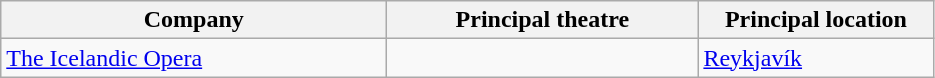<table class="wikitable">
<tr>
<th width=250>Company</th>
<th width=200>Principal theatre</th>
<th width=150>Principal location</th>
</tr>
<tr>
<td><a href='#'>The Icelandic Opera</a></td>
<td></td>
<td><a href='#'>Reykjavík</a></td>
</tr>
</table>
